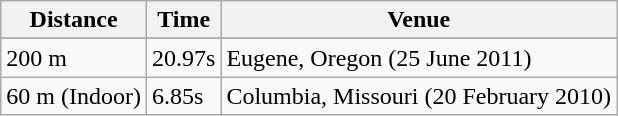<table class="wikitable">
<tr>
<th>Distance</th>
<th>Time</th>
<th>Venue</th>
</tr>
<tr>
</tr>
<tr>
<td>200 m</td>
<td>20.97s</td>
<td>Eugene, Oregon (25 June 2011)</td>
</tr>
<tr>
<td>60 m (Indoor)</td>
<td>6.85s</td>
<td>Columbia, Missouri (20 February 2010)</td>
</tr>
</table>
